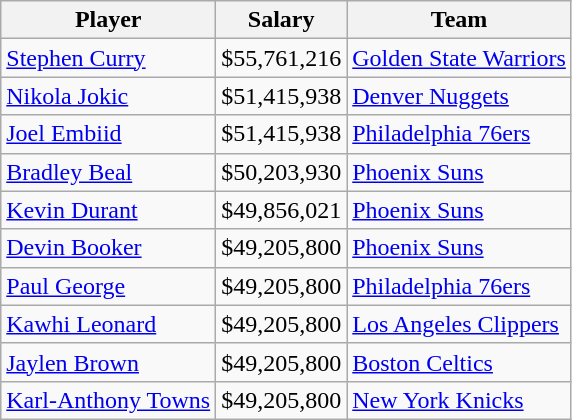<table class="wikitable">
<tr>
<th>Player</th>
<th>Salary</th>
<th>Team</th>
</tr>
<tr>
<td><a href='#'>Stephen Curry</a></td>
<td>$55,761,216</td>
<td><a href='#'>Golden State Warriors</a></td>
</tr>
<tr>
<td><a href='#'>Nikola Jokic</a></td>
<td>$51,415,938</td>
<td><a href='#'>Denver Nuggets</a></td>
</tr>
<tr>
<td><a href='#'>Joel Embiid</a></td>
<td>$51,415,938</td>
<td><a href='#'>Philadelphia 76ers</a></td>
</tr>
<tr>
<td><a href='#'>Bradley Beal</a></td>
<td>$50,203,930</td>
<td><a href='#'>Phoenix Suns</a></td>
</tr>
<tr>
<td><a href='#'>Kevin Durant</a></td>
<td>$49,856,021</td>
<td><a href='#'>Phoenix Suns</a></td>
</tr>
<tr>
<td><a href='#'>Devin Booker</a></td>
<td>$49,205,800</td>
<td><a href='#'>Phoenix Suns</a></td>
</tr>
<tr>
<td><a href='#'>Paul George</a></td>
<td>$49,205,800</td>
<td><a href='#'>Philadelphia 76ers</a></td>
</tr>
<tr>
<td><a href='#'>Kawhi Leonard</a></td>
<td>$49,205,800</td>
<td><a href='#'>Los Angeles Clippers</a></td>
</tr>
<tr>
<td><a href='#'>Jaylen Brown</a></td>
<td>$49,205,800</td>
<td><a href='#'>Boston Celtics</a></td>
</tr>
<tr>
<td><a href='#'>Karl-Anthony Towns</a></td>
<td>$49,205,800</td>
<td><a href='#'>New York Knicks</a></td>
</tr>
</table>
